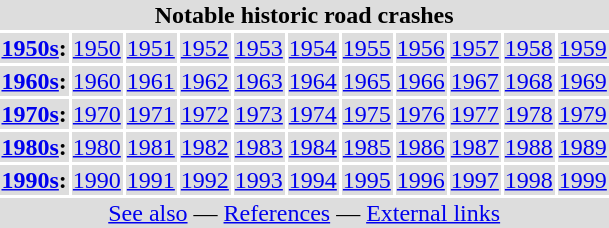<table>
<tr>
<th style="background:#ddd; text-align:center;" colspan="11">Notable historic road crashes</th>
</tr>
<tr>
<th style="background:#ddd; text-align:right;"><a href='#'>1950s</a>:</th>
<td style="background:#ddd;"><a href='#'>1950</a></td>
<td style="background:#ddd;"><a href='#'>1951</a></td>
<td style="background:#ddd;"><a href='#'>1952</a></td>
<td style="background:#ddd;"><a href='#'>1953</a></td>
<td style="background:#ddd;"><a href='#'>1954</a></td>
<td style="background:#ddd;"><a href='#'>1955</a></td>
<td style="background:#ddd;"><a href='#'>1956</a></td>
<td style="background:#ddd;"><a href='#'>1957</a></td>
<td style="background:#ddd;"><a href='#'>1958</a></td>
<td style="background:#ddd;"><a href='#'>1959</a></td>
</tr>
<tr>
<th style="background:#ddd; text-align:right;"><a href='#'>1960s</a>:</th>
<td style="background:#ddd;"><a href='#'>1960</a></td>
<td style="background:#ddd;"><a href='#'>1961</a></td>
<td style="background:#ddd;"><a href='#'>1962</a></td>
<td style="background:#ddd;"><a href='#'>1963</a></td>
<td style="background:#ddd;"><a href='#'>1964</a></td>
<td style="background:#ddd;"><a href='#'>1965</a></td>
<td style="background:#ddd;"><a href='#'>1966</a></td>
<td style="background:#ddd;"><a href='#'>1967</a></td>
<td style="background:#ddd;"><a href='#'>1968</a></td>
<td style="background:#ddd;"><a href='#'>1969</a></td>
</tr>
<tr>
<th style="background:#ddd; text-align:right;"><a href='#'>1970s</a>:</th>
<td style="background:#ddd;"><a href='#'>1970</a></td>
<td style="background:#ddd;"><a href='#'>1971</a></td>
<td style="background:#ddd;"><a href='#'>1972</a></td>
<td style="background:#ddd;"><a href='#'>1973</a></td>
<td style="background:#ddd;"><a href='#'>1974</a></td>
<td style="background:#ddd;"><a href='#'>1975</a></td>
<td style="background:#ddd;"><a href='#'>1976</a></td>
<td style="background:#ddd;"><a href='#'>1977</a></td>
<td style="background:#ddd;"><a href='#'>1978</a></td>
<td style="background:#ddd;"><a href='#'>1979</a></td>
</tr>
<tr>
<th style="background:#ddd; text-align:right;"><a href='#'>1980s</a>:</th>
<td style="background:#ddd;"><a href='#'>1980</a></td>
<td style="background:#ddd;"><a href='#'>1981</a></td>
<td style="background:#ddd;"><a href='#'>1982</a></td>
<td style="background:#ddd;"><a href='#'>1983</a></td>
<td style="background:#ddd;"><a href='#'>1984</a></td>
<td style="background:#ddd;"><a href='#'>1985</a></td>
<td style="background:#ddd;"><a href='#'>1986</a></td>
<td style="background:#ddd;"><a href='#'>1987</a></td>
<td style="background:#ddd;"><a href='#'>1988</a></td>
<td style="background:#ddd;"><a href='#'>1989</a></td>
</tr>
<tr>
<th style="background:#ddd; text-align:right;"><a href='#'>1990s</a>:</th>
<td style="background:#ddd;"><a href='#'>1990</a></td>
<td style="background:#ddd;"><a href='#'>1991</a></td>
<td style="background:#ddd;"><a href='#'>1992</a></td>
<td style="background:#ddd;"><a href='#'>1993</a></td>
<td style="background:#ddd;"><a href='#'>1994</a></td>
<td style="background:#ddd;"><a href='#'>1995</a></td>
<td style="background:#ddd;"><a href='#'>1996</a></td>
<td style="background:#ddd;"><a href='#'>1997</a></td>
<td style="background:#ddd;"><a href='#'>1998</a></td>
<td style="background:#ddd;"><a href='#'>1999</a></td>
</tr>
<tr>
<td style="background:#ddd; text-align:center;" colspan="11"><a href='#'>See also</a> — <a href='#'>References</a> — <a href='#'>External links</a></td>
</tr>
</table>
